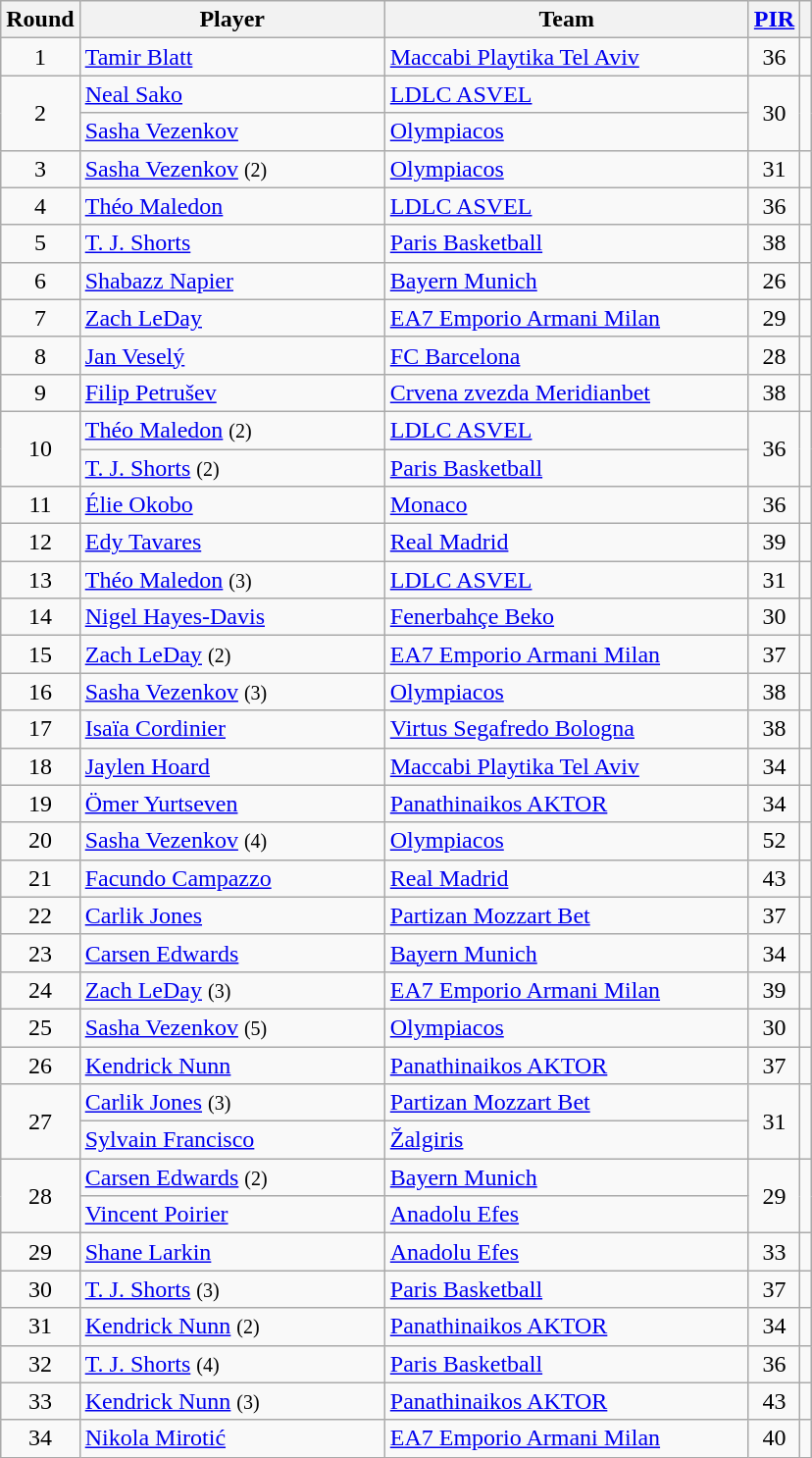<table class="wikitable sortable" style="text-align: center;">
<tr>
<th>Round</th>
<th style="width:200px;">Player</th>
<th style="width:240px;">Team</th>
<th><a href='#'>PIR</a></th>
<th></th>
</tr>
<tr>
<td>1</td>
<td style="text-align:left;"> <a href='#'>Tamir Blatt</a></td>
<td style="text-align:left;"> <a href='#'>Maccabi Playtika Tel Aviv</a></td>
<td>36</td>
<td></td>
</tr>
<tr>
<td rowspan=2>2</td>
<td style="text-align:left;"> <a href='#'>Neal Sako</a></td>
<td style="text-align:left;"> <a href='#'>LDLC ASVEL</a></td>
<td rowspan=2>30</td>
<td rowspan=2></td>
</tr>
<tr>
<td style="text-align:left;"> <a href='#'>Sasha Vezenkov</a></td>
<td style="text-align:left;"> <a href='#'>Olympiacos</a></td>
</tr>
<tr>
<td>3</td>
<td style="text-align:left;"> <a href='#'>Sasha Vezenkov</a> <small>(2)</small></td>
<td style="text-align:left;"> <a href='#'>Olympiacos</a></td>
<td>31</td>
<td></td>
</tr>
<tr>
<td>4</td>
<td style="text-align:left;"> <a href='#'>Théo Maledon</a></td>
<td style="text-align:left;"> <a href='#'>LDLC ASVEL</a></td>
<td>36</td>
<td></td>
</tr>
<tr>
<td>5</td>
<td style="text-align:left;"> <a href='#'>T. J. Shorts</a></td>
<td style="text-align:left;"> <a href='#'>Paris Basketball</a></td>
<td>38</td>
<td></td>
</tr>
<tr>
<td>6</td>
<td style="text-align:left;"> <a href='#'>Shabazz Napier</a></td>
<td style="text-align:left;"> <a href='#'>Bayern Munich</a></td>
<td>26</td>
<td></td>
</tr>
<tr>
<td>7</td>
<td style="text-align:left;"> <a href='#'>Zach LeDay</a></td>
<td style="text-align:left;"> <a href='#'>EA7 Emporio Armani Milan</a></td>
<td>29</td>
<td></td>
</tr>
<tr>
<td>8</td>
<td style="text-align:left;"> <a href='#'>Jan Veselý</a></td>
<td style="text-align:left;"> <a href='#'>FC Barcelona</a></td>
<td>28</td>
<td></td>
</tr>
<tr>
<td>9</td>
<td style="text-align:left;"> <a href='#'>Filip Petrušev</a></td>
<td style="text-align:left;"> <a href='#'>Crvena zvezda Meridianbet</a></td>
<td>38</td>
<td></td>
</tr>
<tr>
<td rowspan=2>10</td>
<td style="text-align:left;"> <a href='#'>Théo Maledon</a> <small>(2)</small></td>
<td style="text-align:left;"> <a href='#'>LDLC ASVEL</a></td>
<td rowspan=2>36</td>
<td rowspan=2></td>
</tr>
<tr>
<td style="text-align:left;"> <a href='#'>T. J. Shorts</a> <small>(2)</small></td>
<td style="text-align:left;"> <a href='#'>Paris Basketball</a></td>
</tr>
<tr>
<td>11</td>
<td style="text-align:left;"> <a href='#'>Élie Okobo</a></td>
<td style="text-align:left;"> <a href='#'>Monaco</a></td>
<td>36</td>
<td></td>
</tr>
<tr>
<td>12</td>
<td style="text-align:left;"> <a href='#'>Edy Tavares</a></td>
<td style="text-align:left;"> <a href='#'>Real Madrid</a></td>
<td>39</td>
<td></td>
</tr>
<tr>
<td>13</td>
<td style="text-align:left;"> <a href='#'>Théo Maledon</a> <small>(3)</small></td>
<td style="text-align:left;"> <a href='#'>LDLC ASVEL</a></td>
<td>31</td>
<td></td>
</tr>
<tr>
<td>14</td>
<td style="text-align:left;"> <a href='#'>Nigel Hayes-Davis</a></td>
<td style="text-align:left;"> <a href='#'>Fenerbahçe Beko</a></td>
<td>30</td>
<td></td>
</tr>
<tr>
<td>15</td>
<td style="text-align:left;"> <a href='#'>Zach LeDay</a> <small>(2)</small></td>
<td style="text-align:left;"> <a href='#'>EA7 Emporio Armani Milan</a></td>
<td>37</td>
<td></td>
</tr>
<tr>
<td>16</td>
<td style="text-align:left;"> <a href='#'>Sasha Vezenkov</a> <small>(3)</small></td>
<td style="text-align:left;"> <a href='#'>Olympiacos</a></td>
<td>38</td>
<td></td>
</tr>
<tr>
<td>17</td>
<td style="text-align:left;"> <a href='#'>Isaïa Cordinier</a></td>
<td style="text-align:left;"> <a href='#'>Virtus Segafredo Bologna</a></td>
<td>38</td>
<td></td>
</tr>
<tr>
<td>18</td>
<td style="text-align:left;"> <a href='#'>Jaylen Hoard</a></td>
<td style="text-align:left;"> <a href='#'>Maccabi Playtika Tel Aviv</a></td>
<td>34</td>
<td></td>
</tr>
<tr>
<td>19</td>
<td style="text-align:left;"> <a href='#'>Ömer Yurtseven</a></td>
<td style="text-align:left;"> <a href='#'>Panathinaikos AKTOR</a></td>
<td>34</td>
<td></td>
</tr>
<tr>
<td>20</td>
<td style="text-align:left;"> <a href='#'>Sasha Vezenkov</a> <small>(4)</small></td>
<td style="text-align:left;"> <a href='#'>Olympiacos</a></td>
<td>52</td>
<td></td>
</tr>
<tr>
<td>21</td>
<td style="text-align:left;"> <a href='#'>Facundo Campazzo</a></td>
<td style="text-align:left;"> <a href='#'>Real Madrid</a></td>
<td>43</td>
<td></td>
</tr>
<tr>
<td>22</td>
<td style="text-align:left;"> <a href='#'>Carlik Jones</a></td>
<td style="text-align:left;"> <a href='#'>Partizan Mozzart Bet</a></td>
<td>37</td>
<td></td>
</tr>
<tr>
<td>23</td>
<td style="text-align:left;"> <a href='#'>Carsen Edwards</a></td>
<td style="text-align:left;"> <a href='#'>Bayern Munich</a></td>
<td>34</td>
<td></td>
</tr>
<tr>
<td>24</td>
<td style="text-align:left;"> <a href='#'>Zach LeDay</a> <small>(3)</small></td>
<td style="text-align:left;"> <a href='#'>EA7 Emporio Armani Milan</a></td>
<td>39</td>
<td></td>
</tr>
<tr>
<td>25</td>
<td style="text-align:left;"> <a href='#'>Sasha Vezenkov</a> <small>(5)</small></td>
<td style="text-align:left;"> <a href='#'>Olympiacos</a></td>
<td>30</td>
<td></td>
</tr>
<tr>
<td>26</td>
<td style="text-align:left;"> <a href='#'>Kendrick Nunn</a></td>
<td style="text-align:left;"> <a href='#'>Panathinaikos AKTOR</a></td>
<td>37</td>
<td></td>
</tr>
<tr>
<td rowspan=2>27</td>
<td style="text-align:left;"> <a href='#'>Carlik Jones</a> <small>(3)</small></td>
<td style="text-align:left;"> <a href='#'>Partizan Mozzart Bet</a></td>
<td rowspan=2>31</td>
<td rowspan=2></td>
</tr>
<tr>
<td style="text-align:left;"> <a href='#'>Sylvain Francisco</a></td>
<td style="text-align:left;"> <a href='#'>Žalgiris</a></td>
</tr>
<tr>
<td rowspan=2>28</td>
<td style="text-align:left;"> <a href='#'>Carsen Edwards</a> <small>(2)</small></td>
<td style="text-align:left;"> <a href='#'>Bayern Munich</a></td>
<td rowspan=2>29</td>
<td rowspan=2></td>
</tr>
<tr>
<td style="text-align:left;"> <a href='#'>Vincent Poirier</a></td>
<td style="text-align:left;"> <a href='#'>Anadolu Efes</a></td>
</tr>
<tr>
<td>29</td>
<td style="text-align:left;"> <a href='#'>Shane Larkin</a></td>
<td style="text-align:left;"> <a href='#'>Anadolu Efes</a></td>
<td>33</td>
<td></td>
</tr>
<tr>
<td>30</td>
<td style="text-align:left;"> <a href='#'>T. J. Shorts</a> <small>(3)</small></td>
<td style="text-align:left;"> <a href='#'>Paris Basketball</a></td>
<td>37</td>
<td></td>
</tr>
<tr>
<td>31</td>
<td style="text-align:left;"> <a href='#'>Kendrick Nunn</a> <small>(2)</small></td>
<td style="text-align:left;"> <a href='#'>Panathinaikos AKTOR</a></td>
<td>34</td>
<td></td>
</tr>
<tr>
<td>32</td>
<td style="text-align:left;"> <a href='#'>T. J. Shorts</a> <small>(4)</small></td>
<td style="text-align:left;"> <a href='#'>Paris Basketball</a></td>
<td>36</td>
<td></td>
</tr>
<tr>
<td>33</td>
<td style="text-align:left;"> <a href='#'>Kendrick Nunn</a> <small>(3)</small></td>
<td style="text-align:left;"> <a href='#'>Panathinaikos AKTOR</a></td>
<td>43</td>
<td></td>
</tr>
<tr>
<td>34</td>
<td style="text-align:left;"> <a href='#'>Nikola Mirotić</a></td>
<td style="text-align:left;"> <a href='#'>EA7 Emporio Armani Milan</a></td>
<td>40</td>
<td></td>
</tr>
</table>
